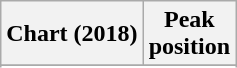<table class="wikitable sortable">
<tr>
<th>Chart (2018)</th>
<th>Peak<br>position</th>
</tr>
<tr>
</tr>
<tr>
</tr>
<tr>
</tr>
<tr>
</tr>
</table>
